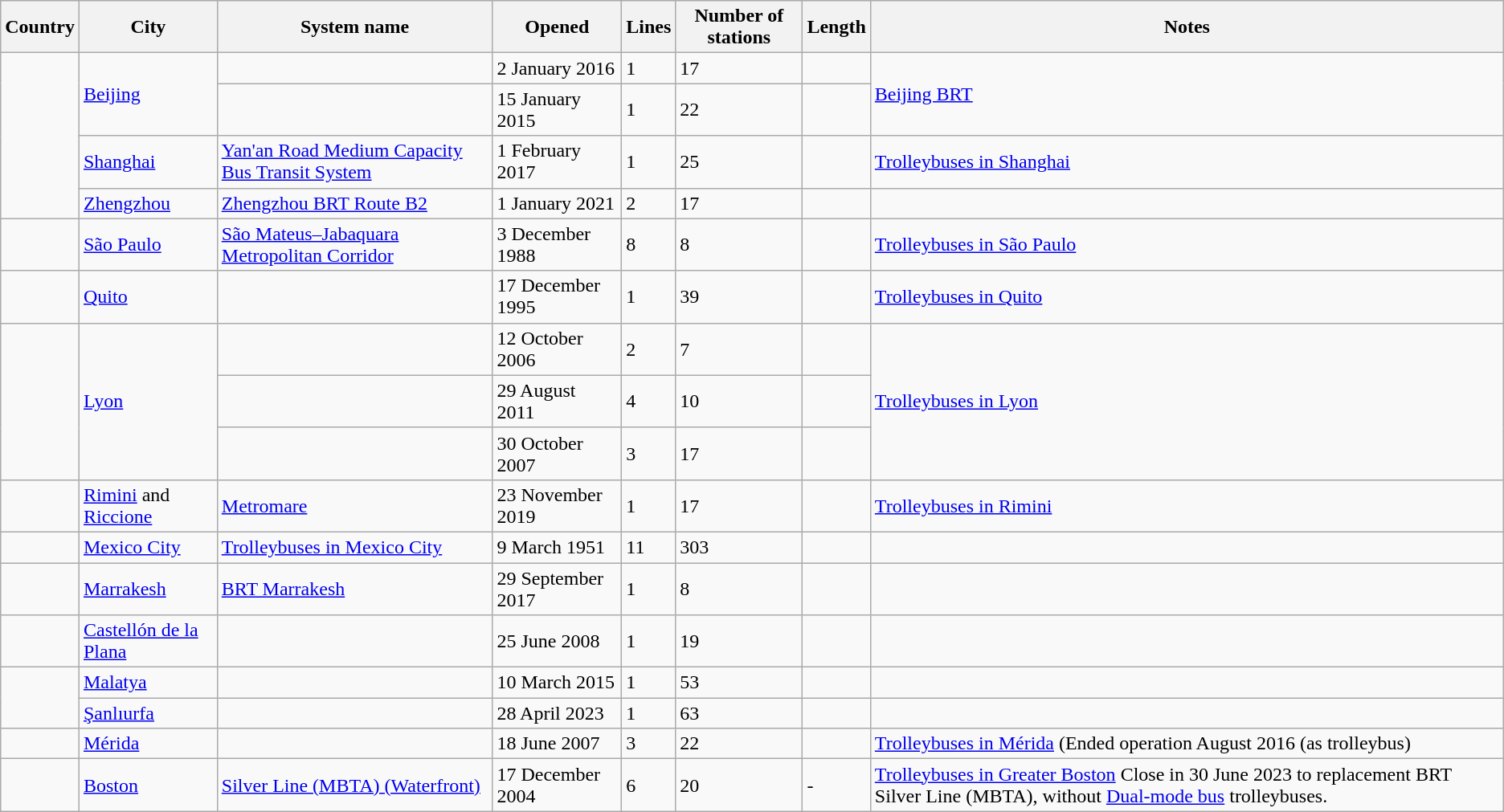<table class="wikitable sortable">
<tr>
<th>Country</th>
<th>City</th>
<th>System name</th>
<th>Opened</th>
<th>Lines</th>
<th>Number of stations</th>
<th>Length</th>
<th>Notes</th>
</tr>
<tr>
<td rowspan="4"></td>
<td rowspan="2"><a href='#'>Beijing</a></td>
<td></td>
<td>2 January 2016</td>
<td>1</td>
<td>17</td>
<td></td>
<td rowspan="2"><a href='#'>Beijing BRT</a></td>
</tr>
<tr>
<td></td>
<td>15 January 2015</td>
<td>1</td>
<td>22</td>
<td></td>
</tr>
<tr>
<td><a href='#'>Shanghai</a></td>
<td><a href='#'>Yan'an Road Medium Capacity Bus Transit System</a></td>
<td>1 February 2017</td>
<td>1</td>
<td>25</td>
<td></td>
<td><a href='#'>Trolleybuses in Shanghai</a></td>
</tr>
<tr>
<td><a href='#'>Zhengzhou</a></td>
<td><a href='#'>Zhengzhou BRT Route B2</a></td>
<td>1 January 2021</td>
<td>2</td>
<td>17</td>
<td></td>
<td></td>
</tr>
<tr>
<td></td>
<td><a href='#'>São Paulo</a></td>
<td><a href='#'>São Mateus–Jabaquara Metropolitan Corridor</a></td>
<td>3 December 1988</td>
<td>8</td>
<td>8</td>
<td></td>
<td><a href='#'>Trolleybuses in São Paulo</a></td>
</tr>
<tr>
<td></td>
<td><a href='#'>Quito</a></td>
<td></td>
<td>17 December 1995</td>
<td>1</td>
<td>39</td>
<td></td>
<td><a href='#'>Trolleybuses in Quito</a></td>
</tr>
<tr>
<td rowspan="3"></td>
<td rowspan="3"><a href='#'>Lyon</a></td>
<td></td>
<td>12 October 2006</td>
<td>2</td>
<td>7</td>
<td></td>
<td rowspan="3"><a href='#'>Trolleybuses in Lyon</a></td>
</tr>
<tr>
<td></td>
<td>29 August 2011</td>
<td>4</td>
<td>10</td>
<td></td>
</tr>
<tr>
<td></td>
<td>30 October 2007</td>
<td>3</td>
<td>17</td>
<td></td>
</tr>
<tr>
<td></td>
<td><a href='#'>Rimini</a> and <a href='#'>Riccione</a></td>
<td><a href='#'>Metromare</a></td>
<td>23 November 2019</td>
<td>1</td>
<td>17</td>
<td></td>
<td><a href='#'>Trolleybuses in Rimini</a></td>
</tr>
<tr>
<td></td>
<td><a href='#'>Mexico City</a></td>
<td><a href='#'>Trolleybuses in Mexico City</a></td>
<td>9 March 1951</td>
<td>11</td>
<td>303</td>
<td></td>
<td></td>
</tr>
<tr>
<td></td>
<td><a href='#'>Marrakesh</a></td>
<td><a href='#'>BRT Marrakesh</a></td>
<td>29 September 2017</td>
<td>1</td>
<td>8</td>
<td></td>
<td></td>
</tr>
<tr>
<td></td>
<td><a href='#'>Castellón de la Plana</a></td>
<td></td>
<td>25 June 2008</td>
<td>1</td>
<td>19</td>
<td></td>
<td></td>
</tr>
<tr>
<td rowspan="2"></td>
<td><a href='#'>Malatya</a></td>
<td></td>
<td>10 March 2015</td>
<td>1</td>
<td>53</td>
<td></td>
<td></td>
</tr>
<tr>
<td><a href='#'>Şanlıurfa</a></td>
<td></td>
<td>28 April 2023</td>
<td>1</td>
<td>63</td>
<td></td>
<td></td>
</tr>
<tr>
<td></td>
<td><a href='#'>Mérida</a></td>
<td></td>
<td>18 June 2007</td>
<td>3</td>
<td>22</td>
<td></td>
<td><a href='#'>Trolleybuses in Mérida</a> (Ended operation August 2016 (as trolleybus)</td>
</tr>
<tr>
<td></td>
<td><a href='#'>Boston</a></td>
<td><a href='#'>Silver Line (MBTA) (Waterfront)</a></td>
<td>17 December 2004</td>
<td>6</td>
<td>20</td>
<td>-</td>
<td><a href='#'>Trolleybuses in Greater Boston</a> Close in 30 June 2023 to replacement BRT Silver Line (MBTA), without <a href='#'>Dual-mode bus</a> trolleybuses.</td>
</tr>
</table>
